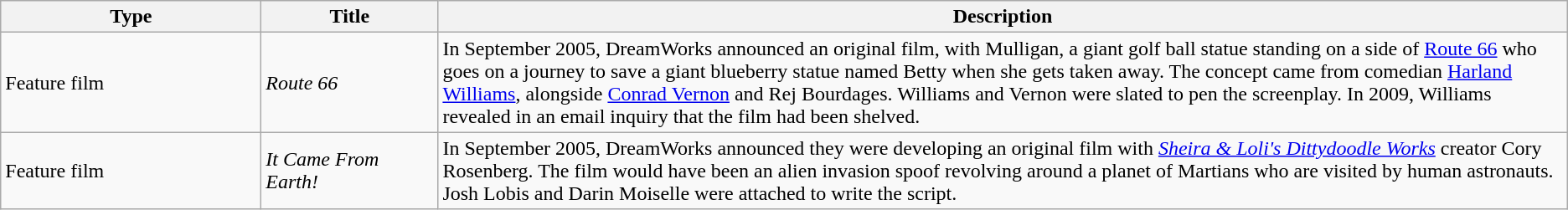<table class="wikitable">
<tr>
<th style="width:150pt;">Type</th>
<th style="width:100pt;">Title</th>
<th>Description</th>
</tr>
<tr>
<td>Feature film</td>
<td><em>Route 66</em></td>
<td>In September 2005, DreamWorks announced an original film, with Mulligan, a giant golf ball statue standing on a side of <a href='#'>Route 66</a> who goes on a journey to save a giant blueberry statue named Betty when she gets taken away. The concept came from comedian <a href='#'>Harland Williams</a>, alongside <a href='#'>Conrad Vernon</a> and Rej Bourdages. Williams and Vernon were slated to pen the screenplay. In 2009, Williams revealed in an email inquiry that the film had been shelved.</td>
</tr>
<tr>
<td>Feature film</td>
<td><em>It Came From Earth!</em></td>
<td>In September 2005, DreamWorks announced they were developing an original film with <em><a href='#'>Sheira & Loli's Dittydoodle Works</a></em> creator Cory Rosenberg. The film would have been an alien invasion spoof revolving around a planet of Martians who are visited by human astronauts. Josh Lobis and Darin Moiselle were attached to write the script.</td>
</tr>
</table>
